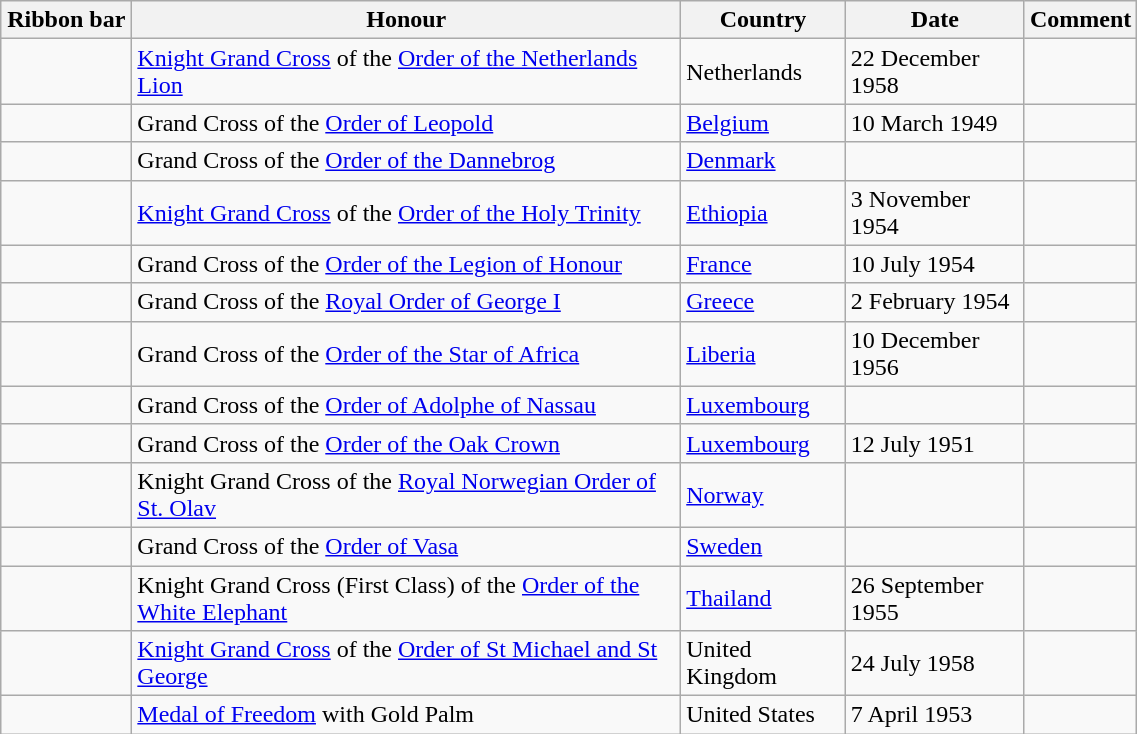<table class="wikitable" style="width:60%;">
<tr>
<th style="width:80px;">Ribbon bar</th>
<th>Honour</th>
<th>Country</th>
<th>Date</th>
<th>Comment</th>
</tr>
<tr>
<td></td>
<td><a href='#'>Knight Grand Cross</a> of the <a href='#'>Order of the Netherlands Lion</a></td>
<td>Netherlands</td>
<td>22 December 1958</td>
<td></td>
</tr>
<tr>
<td></td>
<td>Grand Cross of the <a href='#'>Order of Leopold</a></td>
<td><a href='#'>Belgium</a></td>
<td>10 March 1949</td>
<td></td>
</tr>
<tr>
<td></td>
<td>Grand Cross of the <a href='#'>Order of the Dannebrog</a></td>
<td><a href='#'>Denmark</a></td>
<td></td>
<td></td>
</tr>
<tr>
<td></td>
<td><a href='#'>Knight Grand Cross</a> of the <a href='#'>Order of the Holy Trinity</a></td>
<td><a href='#'>Ethiopia</a></td>
<td>3 November 1954</td>
<td></td>
</tr>
<tr>
<td></td>
<td>Grand Cross of the <a href='#'>Order of the Legion of Honour</a></td>
<td><a href='#'>France</a></td>
<td>10 July 1954</td>
<td></td>
</tr>
<tr>
<td></td>
<td>Grand Cross of the <a href='#'>Royal Order of George I</a></td>
<td><a href='#'>Greece</a></td>
<td>2 February 1954</td>
<td></td>
</tr>
<tr>
<td></td>
<td>Grand Cross of the <a href='#'>Order of the Star of Africa</a></td>
<td><a href='#'>Liberia</a></td>
<td>10 December 1956</td>
<td></td>
</tr>
<tr>
<td></td>
<td>Grand Cross of the <a href='#'>Order of Adolphe of Nassau</a></td>
<td><a href='#'>Luxembourg</a></td>
<td></td>
<td></td>
</tr>
<tr>
<td></td>
<td>Grand Cross of the <a href='#'>Order of the Oak Crown</a></td>
<td><a href='#'>Luxembourg</a></td>
<td>12 July 1951</td>
<td></td>
</tr>
<tr>
<td></td>
<td>Knight Grand Cross of the <a href='#'>Royal Norwegian Order of St. Olav</a></td>
<td><a href='#'>Norway</a></td>
<td></td>
<td></td>
</tr>
<tr>
<td></td>
<td>Grand Cross of the <a href='#'>Order of Vasa</a></td>
<td><a href='#'>Sweden</a></td>
<td></td>
<td></td>
</tr>
<tr>
<td></td>
<td>Knight Grand Cross (First Class) of the <a href='#'>Order of the White Elephant</a></td>
<td><a href='#'>Thailand</a></td>
<td>26 September 1955</td>
<td></td>
</tr>
<tr>
<td></td>
<td><a href='#'>Knight Grand Cross</a> of the <a href='#'>Order of St Michael and St George</a></td>
<td>United Kingdom</td>
<td>24 July 1958</td>
<td></td>
</tr>
<tr>
<td></td>
<td><a href='#'>Medal of Freedom</a> with Gold Palm</td>
<td>United States</td>
<td>7 April 1953</td>
<td></td>
</tr>
</table>
